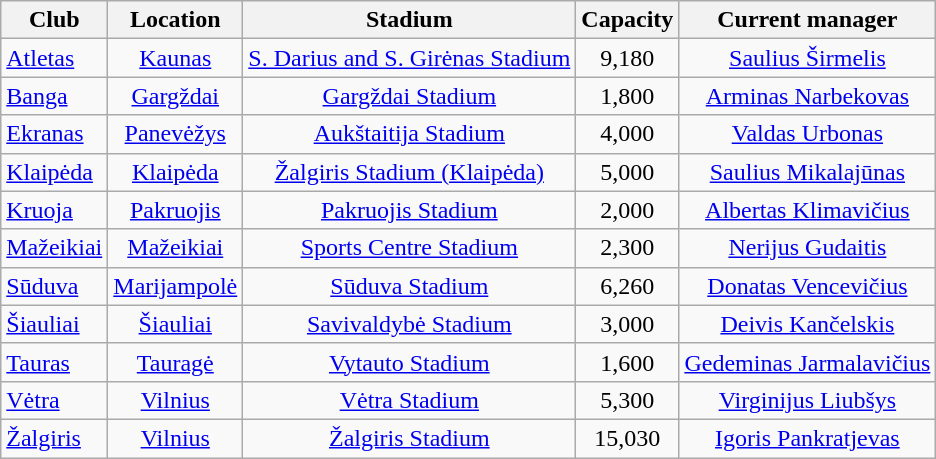<table class="wikitable sortable" style="text-align:center;">
<tr>
<th>Club</th>
<th>Location</th>
<th>Stadium</th>
<th>Capacity</th>
<th>Current manager</th>
</tr>
<tr>
<td style="text-align:left;"><a href='#'>Atletas</a></td>
<td><a href='#'>Kaunas</a></td>
<td><a href='#'>S. Darius and S. Girėnas Stadium</a></td>
<td>9,180</td>
<td> <a href='#'>Saulius Širmelis</a></td>
</tr>
<tr>
<td style="text-align:left;"><a href='#'>Banga</a></td>
<td><a href='#'>Gargždai</a></td>
<td><a href='#'>Gargždai Stadium</a></td>
<td>1,800</td>
<td> <a href='#'>Arminas Narbekovas</a></td>
</tr>
<tr>
<td style="text-align:left;"><a href='#'>Ekranas</a></td>
<td><a href='#'>Panevėžys</a></td>
<td><a href='#'>Aukštaitija Stadium</a></td>
<td>4,000</td>
<td> <a href='#'>Valdas Urbonas</a></td>
</tr>
<tr>
<td style="text-align:left;"><a href='#'>Klaipėda</a></td>
<td><a href='#'>Klaipėda</a></td>
<td><a href='#'>Žalgiris Stadium (Klaipėda)</a></td>
<td>5,000</td>
<td> <a href='#'>Saulius Mikalajūnas</a></td>
</tr>
<tr>
<td style="text-align:left;"><a href='#'>Kruoja</a></td>
<td><a href='#'>Pakruojis</a></td>
<td><a href='#'>Pakruojis Stadium</a></td>
<td>2,000</td>
<td> <a href='#'>Albertas Klimavičius</a></td>
</tr>
<tr>
<td style="text-align:left;"><a href='#'>Mažeikiai</a></td>
<td><a href='#'>Mažeikiai</a></td>
<td><a href='#'>Sports Centre Stadium</a></td>
<td>2,300</td>
<td> <a href='#'>Nerijus Gudaitis</a></td>
</tr>
<tr>
<td style="text-align:left;"><a href='#'>Sūduva</a></td>
<td><a href='#'>Marijampolė</a></td>
<td><a href='#'>Sūduva Stadium</a></td>
<td>6,260</td>
<td> <a href='#'>Donatas Vencevičius</a></td>
</tr>
<tr>
<td style="text-align:left;"><a href='#'>Šiauliai</a></td>
<td><a href='#'>Šiauliai</a></td>
<td><a href='#'>Savivaldybė Stadium</a></td>
<td>3,000</td>
<td> <a href='#'>Deivis Kančelskis</a></td>
</tr>
<tr>
<td style="text-align:left;"><a href='#'>Tauras</a></td>
<td><a href='#'>Tauragė</a></td>
<td><a href='#'>Vytauto Stadium</a></td>
<td>1,600</td>
<td> <a href='#'>Gedeminas Jarmalavičius</a></td>
</tr>
<tr>
<td style="text-align:left;"><a href='#'>Vėtra</a></td>
<td><a href='#'>Vilnius</a></td>
<td><a href='#'>Vėtra Stadium</a></td>
<td>5,300</td>
<td> <a href='#'>Virginijus Liubšys</a></td>
</tr>
<tr>
<td style="text-align:left;"><a href='#'>Žalgiris</a></td>
<td><a href='#'>Vilnius</a></td>
<td><a href='#'>Žalgiris Stadium</a></td>
<td>15,030</td>
<td> <a href='#'>Igoris Pankratjevas</a></td>
</tr>
</table>
